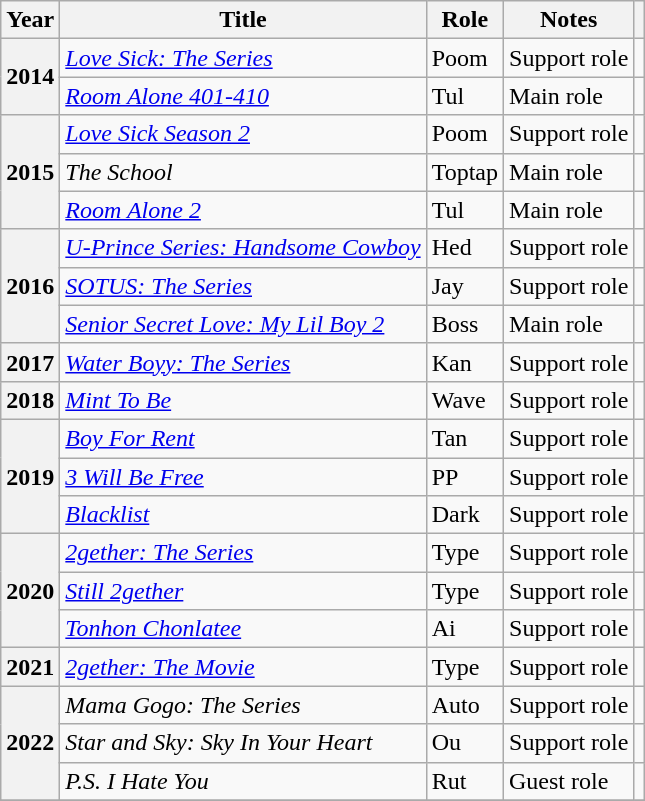<table class="wikitable sortable plainrowheaders">
<tr>
<th scope="col">Year</th>
<th scope="col">Title</th>
<th scope="col">Role</th>
<th scope="col" class="unsortable">Notes</th>
<th scope="col" class="unsortable"></th>
</tr>
<tr>
<th scope="row" rowspan="2">2014</th>
<td><em><a href='#'>Love Sick: The Series</a></em></td>
<td>Poom</td>
<td>Support role</td>
<td style="text-align: center;"></td>
</tr>
<tr>
<td><em><a href='#'>Room Alone 401-410</a></em></td>
<td>Tul</td>
<td>Main role</td>
<td style="text-align: center;"></td>
</tr>
<tr>
<th scope="row" rowspan="3">2015</th>
<td><em><a href='#'>Love Sick Season 2</a></em></td>
<td>Poom</td>
<td>Support role</td>
<td style="text-align: center;"></td>
</tr>
<tr>
<td><em>The School</em></td>
<td>Toptap</td>
<td>Main role</td>
<td style="text-align: center;"></td>
</tr>
<tr>
<td><em><a href='#'>Room Alone 2</a></em></td>
<td>Tul</td>
<td>Main role</td>
<td style="text-align: center;"></td>
</tr>
<tr>
<th scope="row" rowspan="3">2016</th>
<td><em><a href='#'>U-Prince Series: Handsome Cowboy</a></em></td>
<td>Hed</td>
<td>Support role</td>
<td style="text-align: center;"></td>
</tr>
<tr>
<td><em><a href='#'>SOTUS: The Series</a></em></td>
<td>Jay</td>
<td>Support role</td>
<td style="text-align: center;"></td>
</tr>
<tr>
<td><em><a href='#'>Senior Secret Love: My Lil Boy 2</a></em></td>
<td>Boss</td>
<td>Main role</td>
<td style="text-align: center;"></td>
</tr>
<tr>
<th scope="row">2017</th>
<td><em><a href='#'>Water Boyy: The Series</a></em></td>
<td>Kan</td>
<td>Support role</td>
<td style="text-align: center;"></td>
</tr>
<tr>
<th scope="row">2018</th>
<td><em><a href='#'>Mint To Be</a></em></td>
<td>Wave</td>
<td>Support role</td>
<td style="text-align: center;"></td>
</tr>
<tr>
<th scope="row" rowspan="3">2019</th>
<td><em><a href='#'>Boy For Rent</a></em></td>
<td>Tan</td>
<td>Support role</td>
<td style="text-align: center;"></td>
</tr>
<tr>
<td><em><a href='#'>3 Will Be Free</a></em></td>
<td>PP</td>
<td>Support role</td>
<td style="text-align: center;"></td>
</tr>
<tr>
<td><em><a href='#'>Blacklist</a></em></td>
<td>Dark</td>
<td>Support role</td>
<td style="text-align: center;"></td>
</tr>
<tr>
<th scope="row" rowspan="3">2020</th>
<td><em><a href='#'>2gether: The Series</a></em></td>
<td>Type</td>
<td>Support role</td>
<td style="text-align: center;"></td>
</tr>
<tr>
<td><em><a href='#'>Still 2gether</a></em></td>
<td>Type</td>
<td>Support role</td>
<td style="text-align: center;"></td>
</tr>
<tr>
<td><em><a href='#'>Tonhon Chonlatee</a></em></td>
<td>Ai</td>
<td>Support role</td>
<td style="text-align: center;"></td>
</tr>
<tr>
<th scope="row">2021</th>
<td><em><a href='#'>2gether: The Movie</a></em></td>
<td>Type</td>
<td>Support role</td>
<td style="text-align: center;"></td>
</tr>
<tr>
<th scope="row" rowspan="3">2022</th>
<td><em>Mama Gogo: The Series</em></td>
<td>Auto</td>
<td>Support role</td>
<td style="text-align: center;"></td>
</tr>
<tr>
<td><em>Star and Sky: Sky In Your Heart</em></td>
<td>Ou</td>
<td>Support role</td>
<td style="text-alogn: center;"></td>
</tr>
<tr>
<td><em>P.S. I Hate You</em></td>
<td>Rut</td>
<td>Guest role</td>
<td style="text-align: center;"></td>
</tr>
<tr>
</tr>
</table>
